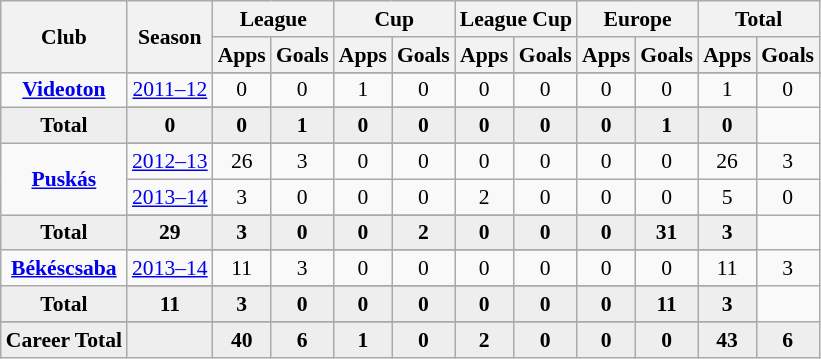<table class="wikitable" style="font-size:90%; text-align: center;">
<tr>
<th rowspan="2">Club</th>
<th rowspan="2">Season</th>
<th colspan="2">League</th>
<th colspan="2">Cup</th>
<th colspan="2">League Cup</th>
<th colspan="2">Europe</th>
<th colspan="2">Total</th>
</tr>
<tr>
<th>Apps</th>
<th>Goals</th>
<th>Apps</th>
<th>Goals</th>
<th>Apps</th>
<th>Goals</th>
<th>Apps</th>
<th>Goals</th>
<th>Apps</th>
<th>Goals</th>
</tr>
<tr ||-||-||-|->
<td rowspan="3" valign="center"><strong><a href='#'>Videoton</a></strong></td>
</tr>
<tr>
<td><a href='#'>2011–12</a></td>
<td>0</td>
<td>0</td>
<td>1</td>
<td>0</td>
<td>0</td>
<td>0</td>
<td>0</td>
<td>0</td>
<td>1</td>
<td>0</td>
</tr>
<tr>
</tr>
<tr style="font-weight:bold; background-color:#eeeeee;">
<td>Total</td>
<td>0</td>
<td>0</td>
<td>1</td>
<td>0</td>
<td>0</td>
<td>0</td>
<td>0</td>
<td>0</td>
<td>1</td>
<td>0</td>
</tr>
<tr>
<td rowspan="4" valign="center"><strong><a href='#'>Puskás</a></strong></td>
</tr>
<tr>
<td><a href='#'>2012–13</a></td>
<td>26</td>
<td>3</td>
<td>0</td>
<td>0</td>
<td>0</td>
<td>0</td>
<td>0</td>
<td>0</td>
<td>26</td>
<td>3</td>
</tr>
<tr>
<td><a href='#'>2013–14</a></td>
<td>3</td>
<td>0</td>
<td>0</td>
<td>0</td>
<td>2</td>
<td>0</td>
<td>0</td>
<td>0</td>
<td>5</td>
<td>0</td>
</tr>
<tr>
</tr>
<tr style="font-weight:bold; background-color:#eeeeee;">
<td>Total</td>
<td>29</td>
<td>3</td>
<td>0</td>
<td>0</td>
<td>2</td>
<td>0</td>
<td>0</td>
<td>0</td>
<td>31</td>
<td>3</td>
</tr>
<tr>
<td rowspan="3" valign="center"><strong><a href='#'>Békéscsaba</a></strong></td>
</tr>
<tr>
<td><a href='#'>2013–14</a></td>
<td>11</td>
<td>3</td>
<td>0</td>
<td>0</td>
<td>0</td>
<td>0</td>
<td>0</td>
<td>0</td>
<td>11</td>
<td>3</td>
</tr>
<tr>
</tr>
<tr style="font-weight:bold; background-color:#eeeeee;">
<td>Total</td>
<td>11</td>
<td>3</td>
<td>0</td>
<td>0</td>
<td>0</td>
<td>0</td>
<td>0</td>
<td>0</td>
<td>11</td>
<td>3</td>
</tr>
<tr>
</tr>
<tr style="font-weight:bold; background-color:#eeeeee;">
<td rowspan="2" valign="top"><strong>Career Total</strong></td>
<td></td>
<td><strong>40</strong></td>
<td><strong>6</strong></td>
<td><strong>1</strong></td>
<td><strong>0</strong></td>
<td><strong>2</strong></td>
<td><strong>0</strong></td>
<td><strong>0</strong></td>
<td><strong>0</strong></td>
<td><strong>43</strong></td>
<td><strong>6</strong></td>
</tr>
</table>
